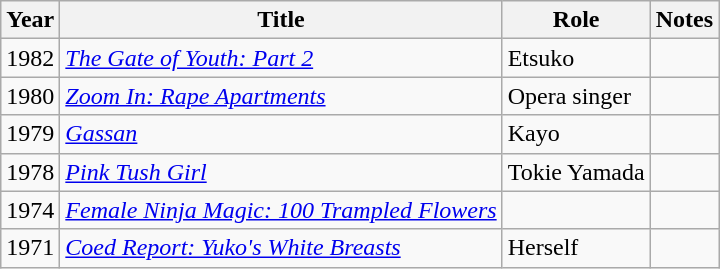<table class="wikitable sortable">
<tr>
<th>Year</th>
<th>Title</th>
<th>Role</th>
<th class="unsortable">Notes</th>
</tr>
<tr>
<td>1982</td>
<td><em><a href='#'>The Gate of Youth: Part 2</a></em></td>
<td>Etsuko</td>
<td></td>
</tr>
<tr>
<td>1980</td>
<td><em><a href='#'>Zoom In: Rape Apartments</a></em></td>
<td>Opera singer</td>
<td></td>
</tr>
<tr>
<td>1979</td>
<td><em><a href='#'>Gassan</a></em></td>
<td>Kayo</td>
<td></td>
</tr>
<tr>
<td>1978</td>
<td><em><a href='#'>Pink Tush Girl</a></em></td>
<td>Tokie Yamada</td>
<td></td>
</tr>
<tr>
<td>1974</td>
<td><em><a href='#'>Female Ninja Magic: 100 Trampled Flowers</a></em></td>
<td></td>
<td></td>
</tr>
<tr>
<td>1971</td>
<td><em><a href='#'>Coed Report: Yuko's White Breasts</a></em></td>
<td>Herself</td>
<td></td>
</tr>
</table>
